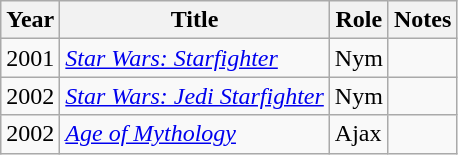<table class="wikitable">
<tr>
<th>Year</th>
<th>Title</th>
<th>Role</th>
<th>Notes</th>
</tr>
<tr>
<td>2001</td>
<td><em><a href='#'>Star Wars: Starfighter</a></em></td>
<td>Nym</td>
<td></td>
</tr>
<tr>
<td>2002</td>
<td><em><a href='#'>Star Wars: Jedi Starfighter</a></em></td>
<td>Nym</td>
<td></td>
</tr>
<tr>
<td>2002</td>
<td><em><a href='#'>Age of Mythology</a></em></td>
<td>Ajax</td>
<td></td>
</tr>
</table>
